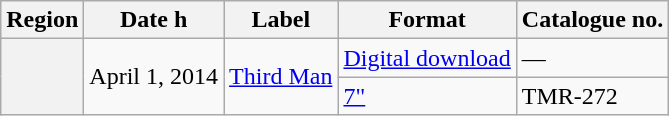<table class="wikitable plainrowheaders">
<tr>
<th scope="col">Region</th>
<th scope="col">Date h</th>
<th scope="col">Label</th>
<th scope="col">Format</th>
<th scope="col">Catalogue no.</th>
</tr>
<tr>
<th scope="row" rowspan="2"></th>
<td rowspan="2">April 1, 2014</td>
<td rowspan="2"><a href='#'>Third Man</a></td>
<td><a href='#'>Digital download</a></td>
<td>—</td>
</tr>
<tr>
<td><a href='#'>7"</a></td>
<td>TMR-272</td>
</tr>
</table>
